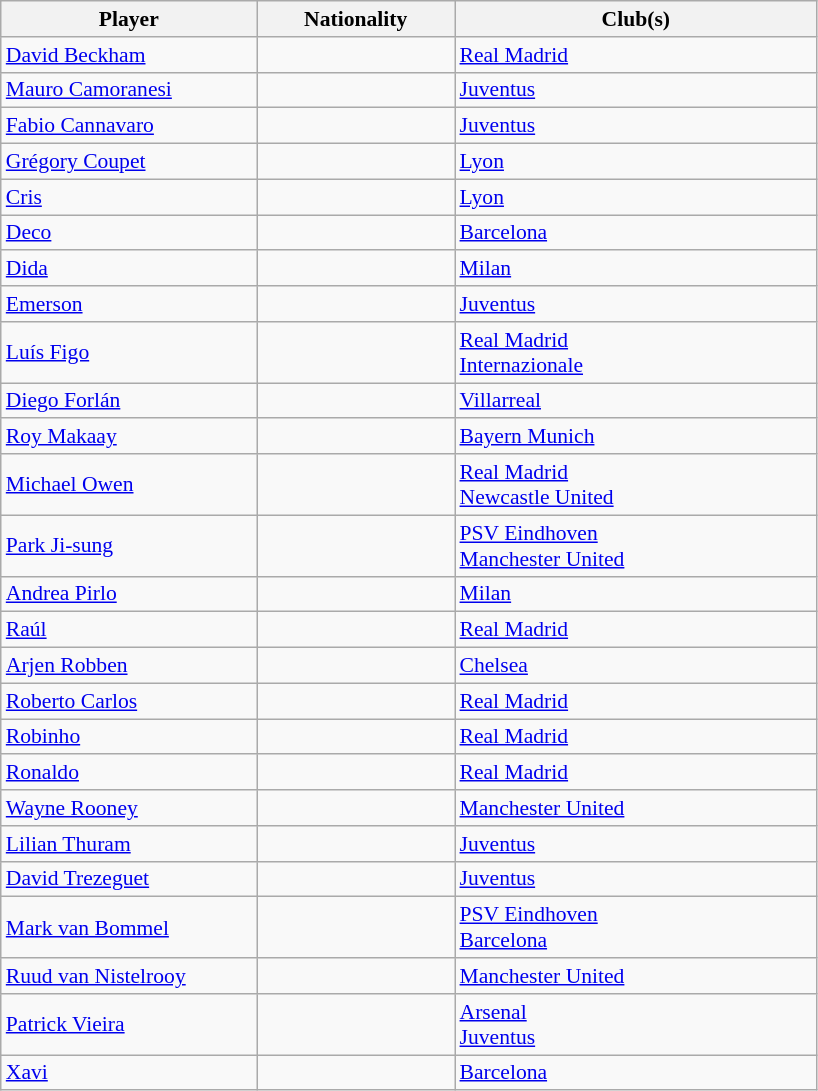<table class="wikitable" style="font-size: 90%; text-align: left;">
<tr>
<th style="width:164px;">Player</th>
<th style="width:125px;">Nationality</th>
<th style="width:235px;">Club(s)</th>
</tr>
<tr>
<td><a href='#'>David Beckham</a></td>
<td></td>
<td> <a href='#'>Real Madrid</a></td>
</tr>
<tr>
<td><a href='#'>Mauro Camoranesi</a></td>
<td></td>
<td> <a href='#'>Juventus</a></td>
</tr>
<tr>
<td><a href='#'>Fabio Cannavaro</a></td>
<td></td>
<td> <a href='#'>Juventus</a></td>
</tr>
<tr>
<td><a href='#'>Grégory Coupet</a></td>
<td></td>
<td> <a href='#'>Lyon</a></td>
</tr>
<tr>
<td><a href='#'>Cris</a></td>
<td></td>
<td> <a href='#'>Lyon</a></td>
</tr>
<tr>
<td><a href='#'>Deco</a></td>
<td></td>
<td> <a href='#'>Barcelona</a></td>
</tr>
<tr>
<td><a href='#'>Dida</a></td>
<td></td>
<td> <a href='#'>Milan</a></td>
</tr>
<tr>
<td><a href='#'>Emerson</a></td>
<td></td>
<td> <a href='#'>Juventus</a></td>
</tr>
<tr>
<td><a href='#'>Luís Figo</a></td>
<td></td>
<td> <a href='#'>Real Madrid</a><br> <a href='#'>Internazionale</a></td>
</tr>
<tr>
<td><a href='#'>Diego Forlán</a></td>
<td></td>
<td> <a href='#'>Villarreal</a></td>
</tr>
<tr>
<td><a href='#'>Roy Makaay</a></td>
<td></td>
<td> <a href='#'>Bayern Munich</a></td>
</tr>
<tr>
<td><a href='#'>Michael Owen</a></td>
<td></td>
<td> <a href='#'>Real Madrid</a><br> <a href='#'>Newcastle United</a></td>
</tr>
<tr>
<td><a href='#'>Park Ji-sung</a></td>
<td></td>
<td> <a href='#'>PSV Eindhoven</a><br> <a href='#'>Manchester United</a></td>
</tr>
<tr>
<td><a href='#'>Andrea Pirlo</a></td>
<td></td>
<td> <a href='#'>Milan</a></td>
</tr>
<tr>
<td><a href='#'>Raúl</a></td>
<td></td>
<td> <a href='#'>Real Madrid</a></td>
</tr>
<tr>
<td><a href='#'>Arjen Robben</a></td>
<td></td>
<td> <a href='#'>Chelsea</a></td>
</tr>
<tr>
<td><a href='#'>Roberto Carlos</a></td>
<td></td>
<td> <a href='#'>Real Madrid</a></td>
</tr>
<tr>
<td><a href='#'>Robinho</a></td>
<td></td>
<td> <a href='#'>Real Madrid</a></td>
</tr>
<tr>
<td><a href='#'>Ronaldo</a></td>
<td></td>
<td> <a href='#'>Real Madrid</a></td>
</tr>
<tr>
<td><a href='#'>Wayne Rooney</a></td>
<td></td>
<td> <a href='#'>Manchester United</a></td>
</tr>
<tr>
<td><a href='#'>Lilian Thuram</a></td>
<td></td>
<td> <a href='#'>Juventus</a></td>
</tr>
<tr>
<td><a href='#'>David Trezeguet</a></td>
<td></td>
<td> <a href='#'>Juventus</a></td>
</tr>
<tr>
<td><a href='#'>Mark van Bommel</a></td>
<td></td>
<td> <a href='#'>PSV Eindhoven</a><br> <a href='#'>Barcelona</a></td>
</tr>
<tr>
<td><a href='#'>Ruud van Nistelrooy</a></td>
<td></td>
<td> <a href='#'>Manchester United</a></td>
</tr>
<tr>
<td><a href='#'>Patrick Vieira</a></td>
<td></td>
<td> <a href='#'>Arsenal</a><br> <a href='#'>Juventus</a></td>
</tr>
<tr>
<td><a href='#'>Xavi</a></td>
<td></td>
<td> <a href='#'>Barcelona</a></td>
</tr>
</table>
